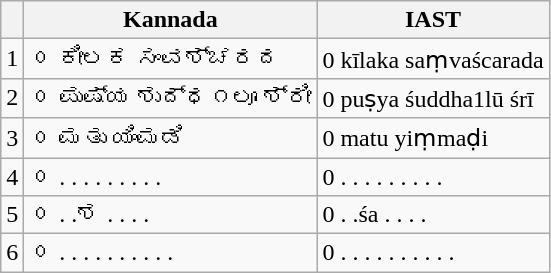<table class="wikitable">
<tr>
<th></th>
<th>Kannada</th>
<th>IAST</th>
</tr>
<tr>
<td>1</td>
<td>೦ ಕೀಲಕ ಸಂವಶ್ಚರದ</td>
<td>0 kīlaka saṃvaścarada</td>
</tr>
<tr>
<td>2</td>
<td>೦ ಪುಷ್ಯ ಶುದ್ಧ೧ಲೂ ಶ್ರೀ</td>
<td>0 puṣya śuddha1lū śrī</td>
</tr>
<tr>
<td>3</td>
<td>೦ ಮತು ಯಿಂಮಡಿ</td>
<td>0 matu yiṃmaḍi</td>
</tr>
<tr>
<td>4</td>
<td>೦ . . . . . . . . .</td>
<td>0 . . . . . . . . .</td>
</tr>
<tr>
<td>5</td>
<td>೦ . .ಶ . . . .</td>
<td>0 . .śa . . . .</td>
</tr>
<tr>
<td>6</td>
<td>೦ . . . . . . . . . .</td>
<td>0 . . . . . . . . . .</td>
</tr>
</table>
